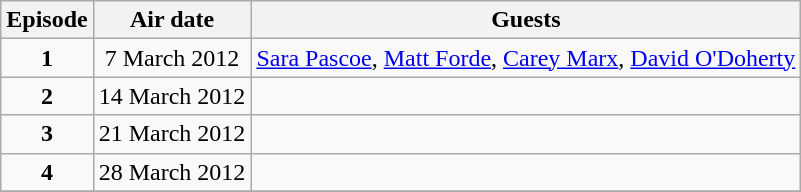<table class="wikitable" style="text-align:center;">
<tr>
<th>Episode</th>
<th>Air date</th>
<th>Guests</th>
</tr>
<tr>
<td><strong>1</strong></td>
<td>7 March 2012</td>
<td><a href='#'>Sara Pascoe</a>, <a href='#'>Matt Forde</a>, <a href='#'>Carey Marx</a>, <a href='#'>David O'Doherty</a></td>
</tr>
<tr>
<td><strong>2</strong></td>
<td>14 March 2012</td>
<td></td>
</tr>
<tr>
<td><strong>3</strong></td>
<td>21 March 2012</td>
<td></td>
</tr>
<tr>
<td><strong>4</strong></td>
<td>28 March 2012</td>
<td></td>
</tr>
<tr>
</tr>
</table>
